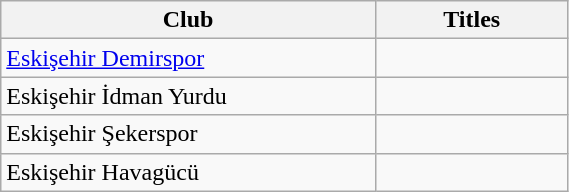<table class="wikitable" width=30%>
<tr>
<th width=35%>Club</th>
<th width=18%>Titles</th>
</tr>
<tr>
<td><a href='#'>Eskişehir Demirspor</a></td>
<td></td>
</tr>
<tr>
<td>Eskişehir İdman Yurdu</td>
<td></td>
</tr>
<tr>
<td>Eskişehir Şekerspor</td>
<td></td>
</tr>
<tr>
<td>Eskişehir Havagücü</td>
<td></td>
</tr>
</table>
